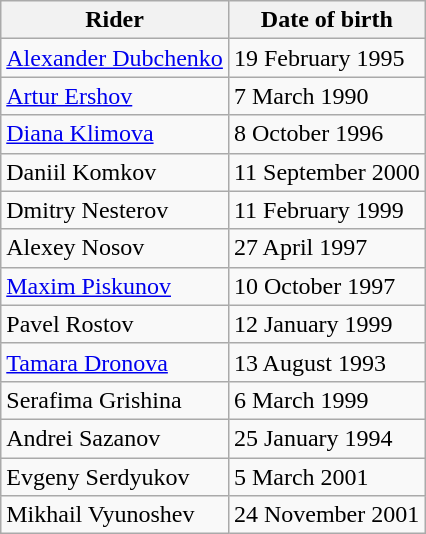<table class="wikitable">
<tr>
<th>Rider</th>
<th>Date of birth</th>
</tr>
<tr>
<td><a href='#'>Alexander Dubchenko</a></td>
<td>19 February 1995</td>
</tr>
<tr>
<td><a href='#'>Artur Ershov</a></td>
<td>7 March 1990</td>
</tr>
<tr>
<td><a href='#'>Diana Klimova</a></td>
<td>8 October 1996</td>
</tr>
<tr>
<td>Daniil Komkov</td>
<td>11 September 2000</td>
</tr>
<tr>
<td>Dmitry Nesterov</td>
<td>11 February 1999</td>
</tr>
<tr>
<td>Alexey Nosov</td>
<td>27 April 1997</td>
</tr>
<tr>
<td><a href='#'>Maxim Piskunov</a></td>
<td>10 October 1997</td>
</tr>
<tr>
<td>Pavel Rostov</td>
<td>12 January 1999</td>
</tr>
<tr>
<td><a href='#'>Tamara Dronova</a></td>
<td>13 August 1993</td>
</tr>
<tr>
<td>Serafima Grishina</td>
<td>6 March 1999</td>
</tr>
<tr>
<td>Andrei Sazanov</td>
<td>25 January 1994</td>
</tr>
<tr>
<td>Evgeny Serdyukov</td>
<td>5 March 2001</td>
</tr>
<tr>
<td>Mikhail Vyunoshev</td>
<td>24 November 2001</td>
</tr>
</table>
